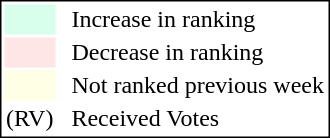<table style="border:1px solid black;">
<tr>
<td style="background:#D8FFEB; width:20px;"></td>
<td> </td>
<td>Increase in ranking</td>
</tr>
<tr>
<td style="background:#FFE6E6; width:20px;"></td>
<td> </td>
<td>Decrease in ranking</td>
</tr>
<tr>
<td style="background:#FFFFE6; width:20px;"></td>
<td> </td>
<td>Not ranked previous week</td>
</tr>
<tr>
<td>(RV)</td>
<td> </td>
<td>Received Votes</td>
</tr>
</table>
